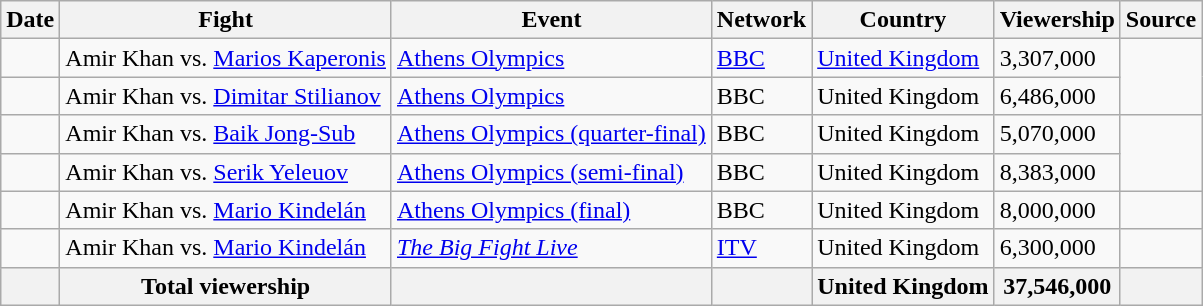<table class="wikitable sortable">
<tr>
<th>Date</th>
<th>Fight</th>
<th>Event</th>
<th>Network</th>
<th>Country</th>
<th>Viewership</th>
<th>Source</th>
</tr>
<tr>
<td></td>
<td>Amir Khan vs. <a href='#'>Marios Kaperonis</a></td>
<td><a href='#'>Athens Olympics</a></td>
<td><a href='#'>BBC</a></td>
<td><a href='#'>United Kingdom</a></td>
<td>3,307,000</td>
<td rowspan="2"></td>
</tr>
<tr>
<td></td>
<td>Amir Khan vs. <a href='#'>Dimitar Stilianov</a></td>
<td><a href='#'>Athens Olympics</a></td>
<td>BBC</td>
<td>United Kingdom</td>
<td>6,486,000</td>
</tr>
<tr>
<td></td>
<td>Amir Khan vs. <a href='#'>Baik Jong-Sub</a></td>
<td><a href='#'>Athens Olympics (quarter-final)</a></td>
<td>BBC</td>
<td>United Kingdom</td>
<td>5,070,000</td>
<td rowspan="2"></td>
</tr>
<tr>
<td></td>
<td>Amir Khan vs. <a href='#'>Serik Yeleuov</a></td>
<td><a href='#'>Athens Olympics (semi-final)</a></td>
<td>BBC</td>
<td>United Kingdom</td>
<td>8,383,000</td>
</tr>
<tr>
<td></td>
<td>Amir Khan vs. <a href='#'>Mario Kindelán</a></td>
<td><a href='#'>Athens Olympics (final)</a></td>
<td>BBC</td>
<td>United Kingdom</td>
<td>8,000,000</td>
<td></td>
</tr>
<tr>
<td></td>
<td>Amir Khan vs. <a href='#'>Mario Kindelán</a></td>
<td><em><a href='#'>The Big Fight Live</a></em></td>
<td><a href='#'>ITV</a></td>
<td>United Kingdom</td>
<td>6,300,000</td>
<td></td>
</tr>
<tr>
<th></th>
<th>Total viewership</th>
<th></th>
<th></th>
<th>United Kingdom</th>
<th>37,546,000</th>
<th></th>
</tr>
</table>
